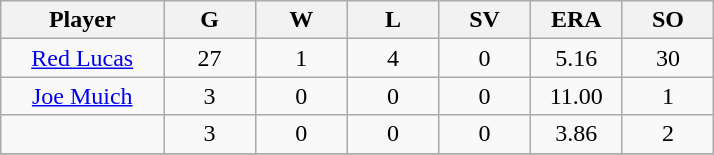<table class="wikitable sortable">
<tr>
<th bgcolor="#DDDDFF" width="16%">Player</th>
<th bgcolor="#DDDDFF" width="9%">G</th>
<th bgcolor="#DDDDFF" width="9%">W</th>
<th bgcolor="#DDDDFF" width="9%">L</th>
<th bgcolor="#DDDDFF" width="9%">SV</th>
<th bgcolor="#DDDDFF" width="9%">ERA</th>
<th bgcolor="#DDDDFF" width="9%">SO</th>
</tr>
<tr align="center">
<td><a href='#'>Red Lucas</a></td>
<td>27</td>
<td>1</td>
<td>4</td>
<td>0</td>
<td>5.16</td>
<td>30</td>
</tr>
<tr align=center>
<td><a href='#'>Joe Muich</a></td>
<td>3</td>
<td>0</td>
<td>0</td>
<td>0</td>
<td>11.00</td>
<td>1</td>
</tr>
<tr align=center>
<td></td>
<td>3</td>
<td>0</td>
<td>0</td>
<td>0</td>
<td>3.86</td>
<td>2</td>
</tr>
<tr align="center">
</tr>
</table>
